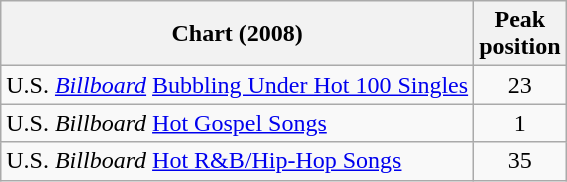<table class="wikitable sortable">
<tr>
<th>Chart (2008)</th>
<th>Peak<br>position </th>
</tr>
<tr>
<td>U.S. <a href='#'><em>Billboard</em></a> <a href='#'>Bubbling Under Hot 100 Singles</a></td>
<td align="center">23</td>
</tr>
<tr>
<td>U.S. <em>Billboard</em> <a href='#'>Hot Gospel Songs</a></td>
<td align="center">1</td>
</tr>
<tr>
<td>U.S. <em>Billboard</em> <a href='#'>Hot R&B/Hip-Hop Songs</a></td>
<td align="center">35</td>
</tr>
</table>
